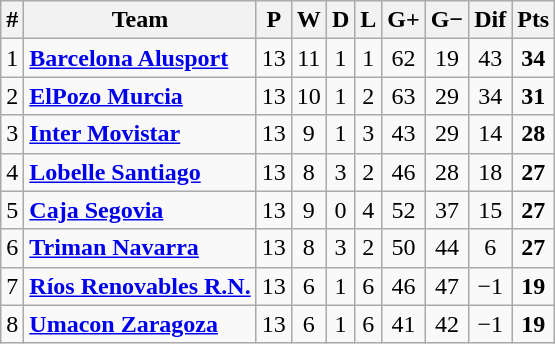<table class="wikitable sortable" style="text-align: center;">
<tr>
<th align="center">#</th>
<th align="center">Team</th>
<th align="center">P</th>
<th align="center">W</th>
<th align="center">D</th>
<th align="center">L</th>
<th align="center">G+</th>
<th align="center">G−</th>
<th align="center">Dif</th>
<th align="center">Pts</th>
</tr>
<tr>
<td>1</td>
<td align=left><strong><a href='#'>Barcelona Alusport</a></strong></td>
<td>13</td>
<td>11</td>
<td>1</td>
<td>1</td>
<td>62</td>
<td>19</td>
<td>43</td>
<td><strong>34</strong></td>
</tr>
<tr>
<td>2</td>
<td align=left><strong><a href='#'>ElPozo Murcia</a></strong></td>
<td>13</td>
<td>10</td>
<td>1</td>
<td>2</td>
<td>63</td>
<td>29</td>
<td>34</td>
<td><strong>31</strong></td>
</tr>
<tr>
<td>3</td>
<td align=left><strong><a href='#'>Inter Movistar</a></strong></td>
<td>13</td>
<td>9</td>
<td>1</td>
<td>3</td>
<td>43</td>
<td>29</td>
<td>14</td>
<td><strong>28</strong></td>
</tr>
<tr>
<td>4</td>
<td align=left><strong><a href='#'>Lobelle Santiago</a></strong></td>
<td>13</td>
<td>8</td>
<td>3</td>
<td>2</td>
<td>46</td>
<td>28</td>
<td>18</td>
<td><strong>27</strong></td>
</tr>
<tr>
<td>5</td>
<td align=left><strong><a href='#'>Caja Segovia</a></strong></td>
<td>13</td>
<td>9</td>
<td>0</td>
<td>4</td>
<td>52</td>
<td>37</td>
<td>15</td>
<td><strong>27</strong></td>
</tr>
<tr>
<td>6</td>
<td align=left><strong><a href='#'>Triman Navarra</a></strong></td>
<td>13</td>
<td>8</td>
<td>3</td>
<td>2</td>
<td>50</td>
<td>44</td>
<td>6</td>
<td><strong>27</strong></td>
</tr>
<tr>
<td>7</td>
<td align=left><strong><a href='#'>Ríos Renovables R.N.</a></strong></td>
<td>13</td>
<td>6</td>
<td>1</td>
<td>6</td>
<td>46</td>
<td>47</td>
<td>−1</td>
<td><strong>19</strong></td>
</tr>
<tr>
<td>8</td>
<td align=left><strong><a href='#'>Umacon Zaragoza</a></strong></td>
<td>13</td>
<td>6</td>
<td>1</td>
<td>6</td>
<td>41</td>
<td>42</td>
<td>−1</td>
<td><strong>19</strong></td>
</tr>
</table>
